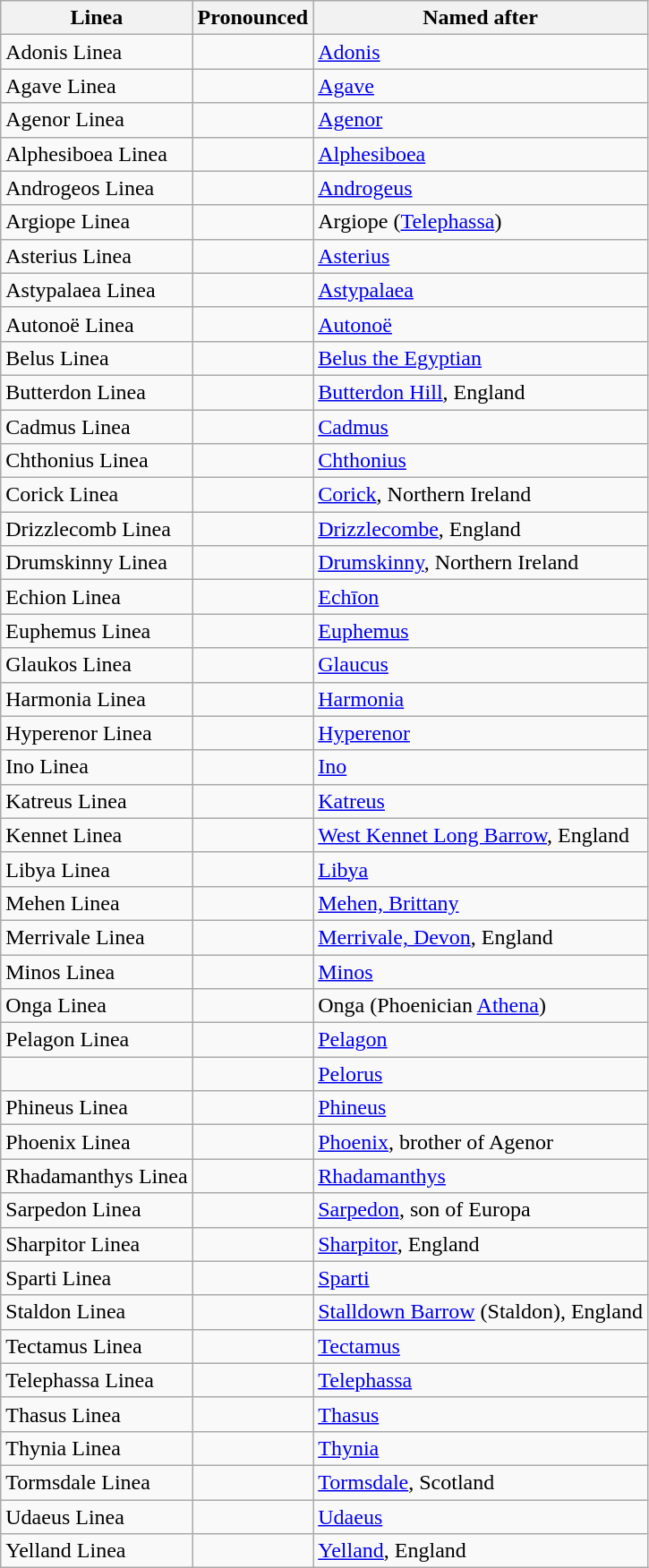<table class="wikitable">
<tr>
<th>Linea</th>
<th>Pronounced</th>
<th>Named after</th>
</tr>
<tr>
<td>Adonis Linea</td>
<td></td>
<td><a href='#'>Adonis</a></td>
</tr>
<tr>
<td>Agave Linea</td>
<td></td>
<td><a href='#'>Agave</a></td>
</tr>
<tr>
<td>Agenor Linea</td>
<td></td>
<td><a href='#'>Agenor</a></td>
</tr>
<tr>
<td>Alphesiboea Linea</td>
<td></td>
<td><a href='#'>Alphesiboea</a></td>
</tr>
<tr>
<td>Androgeos Linea</td>
<td></td>
<td><a href='#'>Androgeus</a></td>
</tr>
<tr>
<td>Argiope Linea</td>
<td></td>
<td>Argiope (<a href='#'>Telephassa</a>)</td>
</tr>
<tr>
<td>Asterius Linea</td>
<td></td>
<td><a href='#'>Asterius</a></td>
</tr>
<tr>
<td>Astypalaea Linea</td>
<td></td>
<td><a href='#'>Astypalaea</a></td>
</tr>
<tr>
<td>Autonoë Linea</td>
<td></td>
<td><a href='#'>Autonoë</a></td>
</tr>
<tr>
<td>Belus Linea</td>
<td></td>
<td><a href='#'>Belus the Egyptian</a></td>
</tr>
<tr>
<td>Butterdon Linea</td>
<td></td>
<td><a href='#'>Butterdon Hill</a>, England</td>
</tr>
<tr>
<td>Cadmus Linea</td>
<td></td>
<td><a href='#'>Cadmus</a></td>
</tr>
<tr>
<td>Chthonius Linea</td>
<td></td>
<td><a href='#'>Chthonius</a></td>
</tr>
<tr>
<td>Corick Linea</td>
<td></td>
<td><a href='#'>Corick</a>, Northern Ireland</td>
</tr>
<tr>
<td>Drizzlecomb Linea</td>
<td></td>
<td><a href='#'>Drizzlecombe</a>, England</td>
</tr>
<tr>
<td>Drumskinny Linea</td>
<td></td>
<td><a href='#'>Drumskinny</a>, Northern Ireland</td>
</tr>
<tr>
<td>Echion Linea</td>
<td></td>
<td><a href='#'>Echīon</a></td>
</tr>
<tr>
<td>Euphemus Linea</td>
<td></td>
<td><a href='#'>Euphemus</a></td>
</tr>
<tr>
<td>Glaukos Linea</td>
<td></td>
<td><a href='#'>Glaucus</a></td>
</tr>
<tr>
<td>Harmonia Linea</td>
<td></td>
<td><a href='#'>Harmonia</a></td>
</tr>
<tr>
<td>Hyperenor Linea</td>
<td></td>
<td><a href='#'>Hyperenor</a></td>
</tr>
<tr>
<td>Ino Linea</td>
<td></td>
<td><a href='#'>Ino</a></td>
</tr>
<tr>
<td>Katreus Linea</td>
<td></td>
<td><a href='#'>Katreus</a></td>
</tr>
<tr>
<td>Kennet Linea</td>
<td></td>
<td><a href='#'>West Kennet Long Barrow</a>, England</td>
</tr>
<tr>
<td>Libya Linea</td>
<td></td>
<td><a href='#'>Libya</a></td>
</tr>
<tr>
<td>Mehen Linea</td>
<td></td>
<td><a href='#'>Mehen, Brittany</a></td>
</tr>
<tr>
<td>Merrivale Linea</td>
<td></td>
<td><a href='#'>Merrivale, Devon</a>, England</td>
</tr>
<tr>
<td>Minos Linea</td>
<td></td>
<td><a href='#'>Minos</a></td>
</tr>
<tr>
<td>Onga Linea</td>
<td></td>
<td>Onga (Phoenician <a href='#'>Athena</a>)</td>
</tr>
<tr>
<td>Pelagon Linea</td>
<td></td>
<td><a href='#'>Pelagon</a></td>
</tr>
<tr>
<td></td>
<td></td>
<td><a href='#'>Pelorus</a></td>
</tr>
<tr>
<td>Phineus Linea</td>
<td></td>
<td><a href='#'>Phineus</a></td>
</tr>
<tr>
<td>Phoenix Linea</td>
<td></td>
<td><a href='#'>Phoenix</a>, brother of Agenor</td>
</tr>
<tr>
<td>Rhadamanthys Linea</td>
<td></td>
<td><a href='#'>Rhadamanthys</a></td>
</tr>
<tr>
<td>Sarpedon Linea</td>
<td></td>
<td><a href='#'>Sarpedon</a>, son of Europa</td>
</tr>
<tr>
<td>Sharpitor Linea</td>
<td></td>
<td><a href='#'>Sharpitor</a>, England</td>
</tr>
<tr>
<td>Sparti Linea</td>
<td></td>
<td><a href='#'>Sparti</a></td>
</tr>
<tr>
<td>Staldon Linea</td>
<td></td>
<td><a href='#'>Stalldown Barrow</a> (Staldon), England</td>
</tr>
<tr>
<td>Tectamus Linea</td>
<td></td>
<td><a href='#'>Tectamus</a></td>
</tr>
<tr>
<td>Telephassa Linea</td>
<td></td>
<td><a href='#'>Telephassa</a></td>
</tr>
<tr>
<td>Thasus Linea</td>
<td></td>
<td><a href='#'>Thasus</a></td>
</tr>
<tr>
<td>Thynia Linea</td>
<td></td>
<td><a href='#'>Thynia</a></td>
</tr>
<tr>
<td>Tormsdale Linea</td>
<td></td>
<td><a href='#'>Tormsdale</a>, Scotland</td>
</tr>
<tr>
<td>Udaeus Linea</td>
<td></td>
<td><a href='#'>Udaeus</a></td>
</tr>
<tr>
<td>Yelland Linea</td>
<td></td>
<td><a href='#'>Yelland</a>, England</td>
</tr>
</table>
